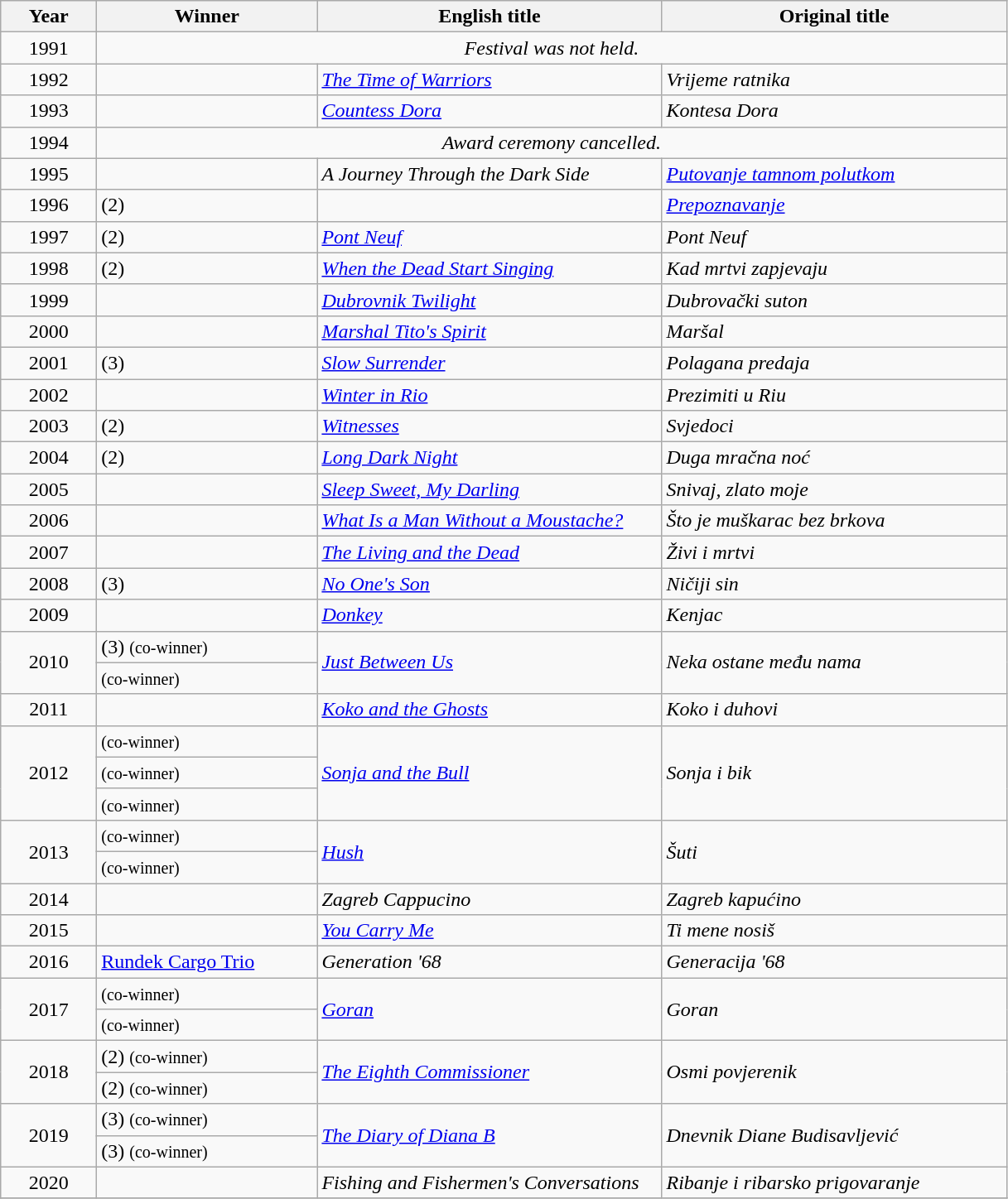<table class="wikitable sortable">
<tr>
<th width="70"><strong>Year</strong></th>
<th width="170"><strong>Winner</strong></th>
<th width="270"><strong>English title</strong></th>
<th width="270"><strong>Original title</strong></th>
</tr>
<tr>
<td style="text-align:center;">1991</td>
<td colspan="3" style="text-align:center;"><em>Festival was not held.</em></td>
</tr>
<tr>
<td style="text-align:center;">1992</td>
<td></td>
<td><em><a href='#'>The Time of Warriors</a></em></td>
<td><em>Vrijeme ratnika</em></td>
</tr>
<tr>
<td style="text-align:center;">1993</td>
<td></td>
<td><em><a href='#'>Countess Dora</a></em></td>
<td><em>Kontesa Dora</em></td>
</tr>
<tr>
<td style="text-align:center;">1994</td>
<td colspan="3" style="text-align:center;"><em>Award ceremony cancelled.</em></td>
</tr>
<tr>
<td style="text-align:center;">1995</td>
<td></td>
<td><em>A Journey Through the Dark Side</em></td>
<td><em><a href='#'>Putovanje tamnom polutkom</a></em></td>
</tr>
<tr>
<td style="text-align:center;">1996</td>
<td> (2)</td>
<td></td>
<td><em><a href='#'>Prepoznavanje</a></em></td>
</tr>
<tr>
<td style="text-align:center;">1997</td>
<td> (2)</td>
<td><em><a href='#'>Pont Neuf</a></em></td>
<td><em>Pont Neuf</em></td>
</tr>
<tr>
<td style="text-align:center;">1998</td>
<td> (2)</td>
<td><em><a href='#'>When the Dead Start Singing</a></em></td>
<td><em>Kad mrtvi zapjevaju</em></td>
</tr>
<tr>
<td style="text-align:center;">1999</td>
<td></td>
<td><em><a href='#'>Dubrovnik Twilight</a></em></td>
<td><em>Dubrovački suton</em></td>
</tr>
<tr>
<td style="text-align:center;">2000</td>
<td></td>
<td><em><a href='#'>Marshal Tito's Spirit</a></em></td>
<td><em>Maršal</em></td>
</tr>
<tr>
<td style="text-align:center;">2001</td>
<td> (3)</td>
<td><em><a href='#'>Slow Surrender</a></em></td>
<td><em>Polagana predaja</em></td>
</tr>
<tr>
<td style="text-align:center;">2002</td>
<td></td>
<td><em><a href='#'>Winter in Rio</a></em></td>
<td><em>Prezimiti u Riu</em></td>
</tr>
<tr>
<td style="text-align:center;">2003</td>
<td> (2)</td>
<td><em><a href='#'>Witnesses</a></em></td>
<td><em>Svjedoci</em></td>
</tr>
<tr>
<td style="text-align:center;">2004</td>
<td> (2)</td>
<td><em><a href='#'>Long Dark Night</a></em></td>
<td><em>Duga mračna noć</em></td>
</tr>
<tr>
<td style="text-align:center;">2005</td>
<td></td>
<td><em><a href='#'>Sleep Sweet, My Darling</a></em></td>
<td><em>Snivaj, zlato moje</em></td>
</tr>
<tr>
<td style="text-align:center;">2006</td>
<td></td>
<td><em><a href='#'>What Is a Man Without a Moustache?</a></em></td>
<td><em>Što je muškarac bez brkova</em></td>
</tr>
<tr>
<td style="text-align:center;">2007</td>
<td></td>
<td><em><a href='#'>The Living and the Dead</a></em></td>
<td><em>Živi i mrtvi</em></td>
</tr>
<tr>
<td style="text-align:center;">2008</td>
<td> (3)</td>
<td><em><a href='#'>No One's Son</a></em></td>
<td><em>Ničiji sin</em></td>
</tr>
<tr>
<td style="text-align:center;">2009</td>
<td></td>
<td><em><a href='#'>Donkey</a></em></td>
<td><em>Kenjac</em></td>
</tr>
<tr>
<td style="text-align:center;" rowspan=2>2010</td>
<td> (3) <small>(co-winner)</small></td>
<td rowspan=2><em><a href='#'>Just Between Us</a></em></td>
<td rowspan=2><em>Neka ostane među nama</em></td>
</tr>
<tr>
<td> <small>(co-winner)</small></td>
</tr>
<tr>
<td style="text-align:center;">2011</td>
<td></td>
<td><em><a href='#'>Koko and the Ghosts</a></em></td>
<td><em>Koko i duhovi</em></td>
</tr>
<tr>
<td style="text-align:center;" rowspan=3>2012</td>
<td> <small>(co-winner)</small></td>
<td rowspan=3><em><a href='#'>Sonja and the Bull</a></em></td>
<td rowspan=3><em>Sonja i bik</em></td>
</tr>
<tr>
<td> <small>(co-winner)</small></td>
</tr>
<tr>
<td> <small>(co-winner)</small></td>
</tr>
<tr>
<td style="text-align:center;" rowspan=2>2013</td>
<td> <small>(co-winner)</small></td>
<td rowspan=2><em><a href='#'>Hush</a></em></td>
<td rowspan=2><em>Šuti</em></td>
</tr>
<tr>
<td> <small>(co-winner)</small></td>
</tr>
<tr>
<td style="text-align:center;">2014</td>
<td></td>
<td><em>Zagreb Cappucino</em></td>
<td><em>Zagreb kapućino</em></td>
</tr>
<tr>
<td style="text-align:center;">2015</td>
<td></td>
<td><em><a href='#'>You Carry Me</a></em></td>
<td><em>Ti mene nosiš</em></td>
</tr>
<tr>
<td style="text-align:center;">2016</td>
<td><a href='#'>Rundek Cargo Trio</a></td>
<td><em>Generation '68</em></td>
<td><em>Generacija '68</em></td>
</tr>
<tr>
<td style="text-align:center;" rowspan=2>2017</td>
<td> <small>(co-winner)</small></td>
<td rowspan=2><em><a href='#'>Goran</a></em></td>
<td rowspan=2><em>Goran</em></td>
</tr>
<tr>
<td> <small>(co-winner)</small></td>
</tr>
<tr>
<td style="text-align:center;" rowspan=2>2018</td>
<td> (2)  <small>(co-winner)</small></td>
<td rowspan=2><em><a href='#'>The Eighth Commissioner</a></em></td>
<td rowspan=2><em>Osmi povjerenik</em></td>
</tr>
<tr>
<td> (2)  <small>(co-winner)</small></td>
</tr>
<tr>
<td style="text-align:center;" rowspan=2>2019</td>
<td> (3)  <small>(co-winner)</small></td>
<td rowspan=2><em><a href='#'>The Diary of Diana B</a></em></td>
<td rowspan=2><em>Dnevnik Diane Budisavljević</em></td>
</tr>
<tr>
<td> (3)  <small>(co-winner)</small></td>
</tr>
<tr>
<td style="text-align:center;">2020</td>
<td></td>
<td><em>Fishing and Fishermen's Conversations</em></td>
<td><em>Ribanje i ribarsko prigovaranje</em></td>
</tr>
<tr>
</tr>
</table>
